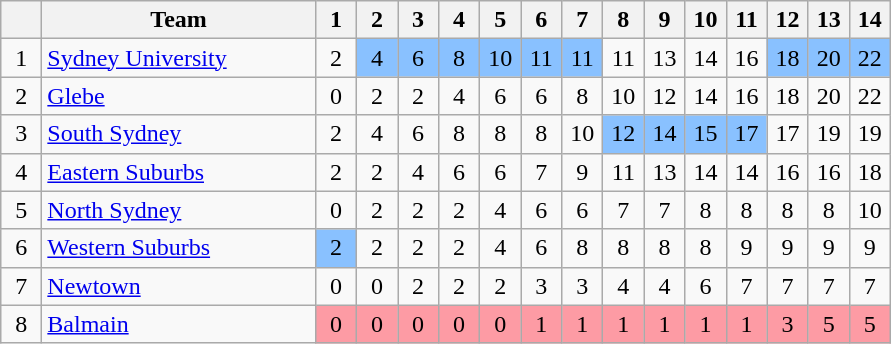<table class="wikitable" style="text-align:center;">
<tr>
<th width="20" abbr="Position"></th>
<th width="175">Team</th>
<th width="20" abbr="Round 1">1</th>
<th width="20" abbr="Round 2">2</th>
<th width="20" abbr="Round 3">3</th>
<th width="20" abbr="Round 4">4</th>
<th width="20" abbr="Round 5">5</th>
<th width="20" abbr="Round 6">6</th>
<th width="20" abbr="Round 7">7</th>
<th width="20" abbr="Round 8">8</th>
<th width="20" abbr="Round 9">9</th>
<th width="20" abbr="Round 10">10</th>
<th width="20" abbr="Round 11">11</th>
<th width="20" abbr="Round 12">12</th>
<th width="20" abbr="Round 13">13</th>
<th width="20" abbr="Round 14">14</th>
</tr>
<tr>
<td>1</td>
<td style="text-align:left;"> <a href='#'>Sydney University</a></td>
<td>2</td>
<td style="background: #89c1ff;">4</td>
<td style="background: #89c1ff;">6</td>
<td style="background: #89c1ff;">8</td>
<td style="background: #89c1ff;">10</td>
<td style="background: #89c1ff;">11</td>
<td style="background: #89c1ff;">11</td>
<td>11</td>
<td>13</td>
<td>14</td>
<td>16</td>
<td style="background: #89c1ff;">18</td>
<td style="background: #89c1ff;">20</td>
<td style="background: #89c1ff;">22</td>
</tr>
<tr>
<td>2</td>
<td style="text-align:left;"> <a href='#'>Glebe</a></td>
<td>0</td>
<td>2</td>
<td>2</td>
<td>4</td>
<td>6</td>
<td>6</td>
<td>8</td>
<td>10</td>
<td>12</td>
<td>14</td>
<td>16</td>
<td>18</td>
<td>20</td>
<td>22</td>
</tr>
<tr>
<td>3</td>
<td style="text-align:left;"> <a href='#'>South Sydney</a></td>
<td>2</td>
<td>4</td>
<td>6</td>
<td>8</td>
<td>8</td>
<td>8</td>
<td>10</td>
<td style="background: #89c1ff;">12</td>
<td style="background: #89c1ff;">14</td>
<td style="background: #89c1ff;">15</td>
<td style="background: #89c1ff;">17</td>
<td>17</td>
<td>19</td>
<td>19</td>
</tr>
<tr>
<td>4</td>
<td style="text-align:left;"> <a href='#'>Eastern Suburbs</a></td>
<td>2</td>
<td>2</td>
<td>4</td>
<td>6</td>
<td>6</td>
<td>7</td>
<td>9</td>
<td>11</td>
<td>13</td>
<td>14</td>
<td>14</td>
<td>16</td>
<td>16</td>
<td>18</td>
</tr>
<tr>
<td>5</td>
<td style="text-align:left;"> <a href='#'>North Sydney</a></td>
<td>0</td>
<td>2</td>
<td>2</td>
<td>2</td>
<td>4</td>
<td>6</td>
<td>6</td>
<td>7</td>
<td>7</td>
<td>8</td>
<td>8</td>
<td>8</td>
<td>8</td>
<td>10</td>
</tr>
<tr>
<td>6</td>
<td style="text-align:left;"> <a href='#'>Western Suburbs</a></td>
<td style="background: #89c1ff;">2</td>
<td>2</td>
<td>2</td>
<td>2</td>
<td>4</td>
<td>6</td>
<td>8</td>
<td>8</td>
<td>8</td>
<td>8</td>
<td>9</td>
<td>9</td>
<td>9</td>
<td>9</td>
</tr>
<tr>
<td>7</td>
<td style="text-align:left;"> <a href='#'>Newtown</a></td>
<td>0</td>
<td>0</td>
<td>2</td>
<td>2</td>
<td>2</td>
<td>3</td>
<td>3</td>
<td>4</td>
<td>4</td>
<td>6</td>
<td>7</td>
<td>7</td>
<td>7</td>
<td>7</td>
</tr>
<tr>
<td>8</td>
<td style="text-align:left;"> <a href='#'>Balmain</a></td>
<td style="background: #FD9BA4;">0</td>
<td style="background: #FD9BA4;">0</td>
<td style="background: #FD9BA4;">0</td>
<td style="background: #FD9BA4;">0</td>
<td style="background: #FD9BA4;">0</td>
<td style="background: #FD9BA4;">1</td>
<td style="background: #FD9BA4;">1</td>
<td style="background: #FD9BA4;">1</td>
<td style="background: #FD9BA4;">1</td>
<td style="background: #FD9BA4;">1</td>
<td style="background: #FD9BA4;">1</td>
<td style="background: #FD9BA4;">3</td>
<td style="background: #FD9BA4;">5</td>
<td style="background: #FD9BA4;">5</td>
</tr>
</table>
